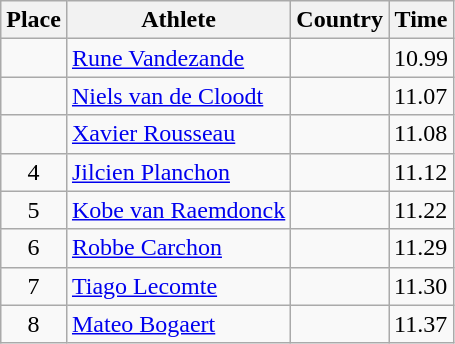<table class="wikitable">
<tr>
<th>Place</th>
<th>Athlete</th>
<th>Country</th>
<th>Time</th>
</tr>
<tr>
<td align=center></td>
<td><a href='#'>Rune Vandezande</a></td>
<td></td>
<td>10.99</td>
</tr>
<tr>
<td align=center></td>
<td><a href='#'>Niels van de Cloodt</a></td>
<td></td>
<td>11.07</td>
</tr>
<tr>
<td align=center></td>
<td><a href='#'>Xavier Rousseau</a></td>
<td></td>
<td>11.08</td>
</tr>
<tr>
<td align=center>4</td>
<td><a href='#'>Jilcien Planchon</a></td>
<td></td>
<td>11.12</td>
</tr>
<tr>
<td align=center>5</td>
<td><a href='#'>Kobe van Raemdonck</a></td>
<td></td>
<td>11.22</td>
</tr>
<tr>
<td align=center>6</td>
<td><a href='#'>Robbe Carchon</a></td>
<td></td>
<td>11.29</td>
</tr>
<tr>
<td align=center>7</td>
<td><a href='#'>Tiago Lecomte</a></td>
<td></td>
<td>11.30</td>
</tr>
<tr>
<td align=center>8</td>
<td><a href='#'>Mateo Bogaert</a></td>
<td></td>
<td>11.37</td>
</tr>
</table>
